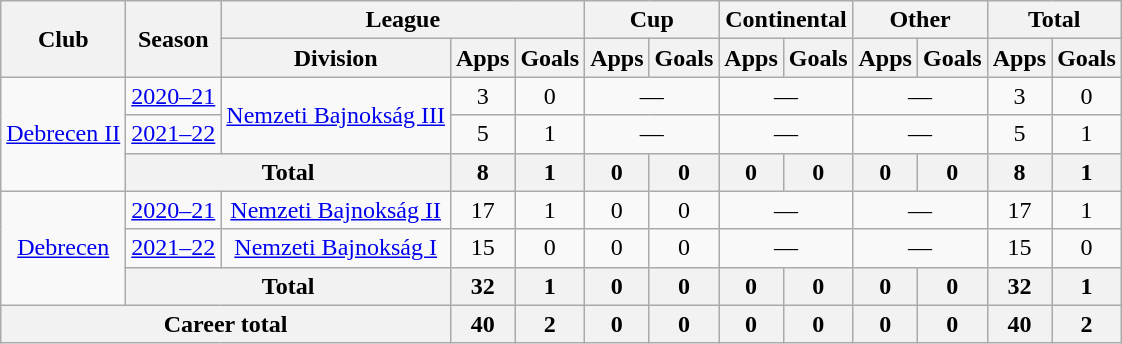<table class="wikitable" style="text-align:center">
<tr>
<th rowspan="2">Club</th>
<th rowspan="2">Season</th>
<th colspan="3">League</th>
<th colspan="2">Cup</th>
<th colspan="2">Continental</th>
<th colspan="2">Other</th>
<th colspan="2">Total</th>
</tr>
<tr>
<th>Division</th>
<th>Apps</th>
<th>Goals</th>
<th>Apps</th>
<th>Goals</th>
<th>Apps</th>
<th>Goals</th>
<th>Apps</th>
<th>Goals</th>
<th>Apps</th>
<th>Goals</th>
</tr>
<tr>
<td rowspan="3"><a href='#'>Debrecen II</a></td>
<td><a href='#'>2020–21</a></td>
<td rowspan="2"><a href='#'>Nemzeti Bajnokság III</a></td>
<td>3</td>
<td>0</td>
<td colspan="2">—</td>
<td colspan="2">—</td>
<td colspan="2">—</td>
<td>3</td>
<td>0</td>
</tr>
<tr>
<td><a href='#'>2021–22</a></td>
<td>5</td>
<td>1</td>
<td colspan="2">—</td>
<td colspan="2">—</td>
<td colspan="2">—</td>
<td>5</td>
<td>1</td>
</tr>
<tr>
<th colspan="2">Total</th>
<th>8</th>
<th>1</th>
<th>0</th>
<th>0</th>
<th>0</th>
<th>0</th>
<th>0</th>
<th>0</th>
<th>8</th>
<th>1</th>
</tr>
<tr>
<td rowspan="3"><a href='#'>Debrecen</a></td>
<td><a href='#'>2020–21</a></td>
<td><a href='#'>Nemzeti Bajnokság II</a></td>
<td>17</td>
<td>1</td>
<td>0</td>
<td>0</td>
<td colspan="2">—</td>
<td colspan="2">—</td>
<td>17</td>
<td>1</td>
</tr>
<tr>
<td><a href='#'>2021–22</a></td>
<td><a href='#'>Nemzeti Bajnokság I</a></td>
<td>15</td>
<td>0</td>
<td>0</td>
<td>0</td>
<td colspan="2">—</td>
<td colspan="2">—</td>
<td>15</td>
<td>0</td>
</tr>
<tr>
<th colspan="2">Total</th>
<th>32</th>
<th>1</th>
<th>0</th>
<th>0</th>
<th>0</th>
<th>0</th>
<th>0</th>
<th>0</th>
<th>32</th>
<th>1</th>
</tr>
<tr>
<th colspan="3">Career total</th>
<th>40</th>
<th>2</th>
<th>0</th>
<th>0</th>
<th>0</th>
<th>0</th>
<th>0</th>
<th>0</th>
<th>40</th>
<th>2</th>
</tr>
</table>
